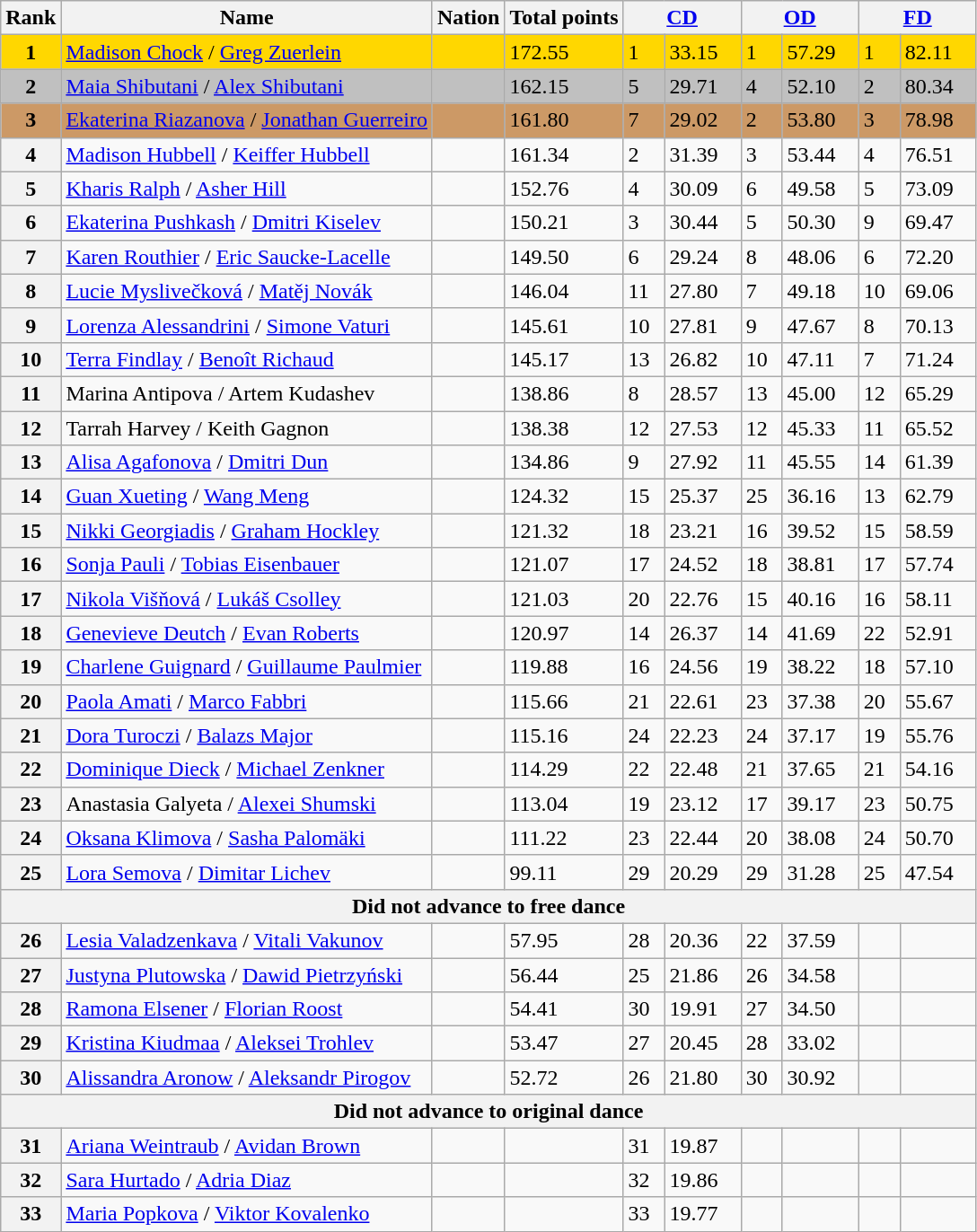<table class="wikitable">
<tr>
<th>Rank</th>
<th>Name</th>
<th>Nation</th>
<th>Total points</th>
<th colspan="2" width="80px"><a href='#'>CD</a></th>
<th colspan="2" width="80px"><a href='#'>OD</a></th>
<th colspan="2" width="80px"><a href='#'>FD</a></th>
</tr>
<tr bgcolor=gold>
<td align=center><strong>1</strong></td>
<td><a href='#'>Madison Chock</a> / <a href='#'>Greg Zuerlein</a></td>
<td></td>
<td>172.55</td>
<td>1</td>
<td>33.15</td>
<td>1</td>
<td>57.29</td>
<td>1</td>
<td>82.11</td>
</tr>
<tr bgcolor=silver>
<td align=center><strong>2</strong></td>
<td><a href='#'>Maia Shibutani</a> / <a href='#'>Alex Shibutani</a></td>
<td></td>
<td>162.15</td>
<td>5</td>
<td>29.71</td>
<td>4</td>
<td>52.10</td>
<td>2</td>
<td>80.34</td>
</tr>
<tr bgcolor=cc9966>
<td align=center><strong>3</strong></td>
<td><a href='#'>Ekaterina Riazanova</a> / <a href='#'>Jonathan Guerreiro</a></td>
<td></td>
<td>161.80</td>
<td>7</td>
<td>29.02</td>
<td>2</td>
<td>53.80</td>
<td>3</td>
<td>78.98</td>
</tr>
<tr>
<th>4</th>
<td><a href='#'>Madison Hubbell</a> / <a href='#'>Keiffer Hubbell</a></td>
<td></td>
<td>161.34</td>
<td>2</td>
<td>31.39</td>
<td>3</td>
<td>53.44</td>
<td>4</td>
<td>76.51</td>
</tr>
<tr>
<th>5</th>
<td><a href='#'>Kharis Ralph</a> / <a href='#'>Asher Hill</a></td>
<td></td>
<td>152.76</td>
<td>4</td>
<td>30.09</td>
<td>6</td>
<td>49.58</td>
<td>5</td>
<td>73.09</td>
</tr>
<tr>
<th>6</th>
<td><a href='#'>Ekaterina Pushkash</a> / <a href='#'>Dmitri Kiselev</a></td>
<td></td>
<td>150.21</td>
<td>3</td>
<td>30.44</td>
<td>5</td>
<td>50.30</td>
<td>9</td>
<td>69.47</td>
</tr>
<tr>
<th>7</th>
<td><a href='#'>Karen Routhier</a> / <a href='#'>Eric Saucke-Lacelle</a></td>
<td></td>
<td>149.50</td>
<td>6</td>
<td>29.24</td>
<td>8</td>
<td>48.06</td>
<td>6</td>
<td>72.20</td>
</tr>
<tr>
<th>8</th>
<td><a href='#'>Lucie Myslivečková</a> / <a href='#'>Matěj Novák</a></td>
<td></td>
<td>146.04</td>
<td>11</td>
<td>27.80</td>
<td>7</td>
<td>49.18</td>
<td>10</td>
<td>69.06</td>
</tr>
<tr>
<th>9</th>
<td><a href='#'>Lorenza Alessandrini</a> / <a href='#'>Simone Vaturi</a></td>
<td></td>
<td>145.61</td>
<td>10</td>
<td>27.81</td>
<td>9</td>
<td>47.67</td>
<td>8</td>
<td>70.13</td>
</tr>
<tr>
<th>10</th>
<td><a href='#'>Terra Findlay</a> / <a href='#'>Benoît Richaud</a></td>
<td></td>
<td>145.17</td>
<td>13</td>
<td>26.82</td>
<td>10</td>
<td>47.11</td>
<td>7</td>
<td>71.24</td>
</tr>
<tr>
<th>11</th>
<td>Marina Antipova / Artem Kudashev</td>
<td></td>
<td>138.86</td>
<td>8</td>
<td>28.57</td>
<td>13</td>
<td>45.00</td>
<td>12</td>
<td>65.29</td>
</tr>
<tr>
<th>12</th>
<td>Tarrah Harvey / Keith Gagnon</td>
<td></td>
<td>138.38</td>
<td>12</td>
<td>27.53</td>
<td>12</td>
<td>45.33</td>
<td>11</td>
<td>65.52</td>
</tr>
<tr>
<th>13</th>
<td><a href='#'>Alisa Agafonova</a> / <a href='#'>Dmitri Dun</a></td>
<td></td>
<td>134.86</td>
<td>9</td>
<td>27.92</td>
<td>11</td>
<td>45.55</td>
<td>14</td>
<td>61.39</td>
</tr>
<tr>
<th>14</th>
<td><a href='#'>Guan Xueting</a> / <a href='#'>Wang Meng</a></td>
<td></td>
<td>124.32</td>
<td>15</td>
<td>25.37</td>
<td>25</td>
<td>36.16</td>
<td>13</td>
<td>62.79</td>
</tr>
<tr>
<th>15</th>
<td><a href='#'>Nikki Georgiadis</a> / <a href='#'>Graham Hockley</a></td>
<td></td>
<td>121.32</td>
<td>18</td>
<td>23.21</td>
<td>16</td>
<td>39.52</td>
<td>15</td>
<td>58.59</td>
</tr>
<tr>
<th>16</th>
<td><a href='#'>Sonja Pauli</a> / <a href='#'>Tobias Eisenbauer</a></td>
<td></td>
<td>121.07</td>
<td>17</td>
<td>24.52</td>
<td>18</td>
<td>38.81</td>
<td>17</td>
<td>57.74</td>
</tr>
<tr>
<th>17</th>
<td><a href='#'>Nikola Višňová</a> / <a href='#'>Lukáš Csolley</a></td>
<td></td>
<td>121.03</td>
<td>20</td>
<td>22.76</td>
<td>15</td>
<td>40.16</td>
<td>16</td>
<td>58.11</td>
</tr>
<tr>
<th>18</th>
<td><a href='#'>Genevieve Deutch</a> / <a href='#'>Evan Roberts</a></td>
<td></td>
<td>120.97</td>
<td>14</td>
<td>26.37</td>
<td>14</td>
<td>41.69</td>
<td>22</td>
<td>52.91</td>
</tr>
<tr>
<th>19</th>
<td><a href='#'>Charlene Guignard</a> / <a href='#'>Guillaume Paulmier</a></td>
<td></td>
<td>119.88</td>
<td>16</td>
<td>24.56</td>
<td>19</td>
<td>38.22</td>
<td>18</td>
<td>57.10</td>
</tr>
<tr>
<th>20</th>
<td><a href='#'>Paola Amati</a> / <a href='#'>Marco Fabbri</a></td>
<td></td>
<td>115.66</td>
<td>21</td>
<td>22.61</td>
<td>23</td>
<td>37.38</td>
<td>20</td>
<td>55.67</td>
</tr>
<tr>
<th>21</th>
<td><a href='#'>Dora Turoczi</a> / <a href='#'>Balazs Major</a></td>
<td></td>
<td>115.16</td>
<td>24</td>
<td>22.23</td>
<td>24</td>
<td>37.17</td>
<td>19</td>
<td>55.76</td>
</tr>
<tr>
<th>22</th>
<td><a href='#'>Dominique Dieck</a> / <a href='#'>Michael Zenkner</a></td>
<td></td>
<td>114.29</td>
<td>22</td>
<td>22.48</td>
<td>21</td>
<td>37.65</td>
<td>21</td>
<td>54.16</td>
</tr>
<tr>
<th>23</th>
<td>Anastasia Galyeta / <a href='#'>Alexei Shumski</a></td>
<td></td>
<td>113.04</td>
<td>19</td>
<td>23.12</td>
<td>17</td>
<td>39.17</td>
<td>23</td>
<td>50.75</td>
</tr>
<tr>
<th>24</th>
<td><a href='#'>Oksana Klimova</a> / <a href='#'>Sasha Palomäki</a></td>
<td></td>
<td>111.22</td>
<td>23</td>
<td>22.44</td>
<td>20</td>
<td>38.08</td>
<td>24</td>
<td>50.70</td>
</tr>
<tr>
<th>25</th>
<td><a href='#'>Lora Semova</a> / <a href='#'>Dimitar Lichev</a></td>
<td></td>
<td>99.11</td>
<td>29</td>
<td>20.29</td>
<td>29</td>
<td>31.28</td>
<td>25</td>
<td>47.54</td>
</tr>
<tr>
<th colspan=10>Did not advance to free dance</th>
</tr>
<tr>
<th>26</th>
<td><a href='#'>Lesia Valadzenkava</a> / <a href='#'>Vitali Vakunov</a></td>
<td></td>
<td>57.95</td>
<td>28</td>
<td>20.36</td>
<td>22</td>
<td>37.59</td>
<td></td>
<td></td>
</tr>
<tr>
<th>27</th>
<td><a href='#'>Justyna Plutowska</a> / <a href='#'>Dawid Pietrzyński</a></td>
<td></td>
<td>56.44</td>
<td>25</td>
<td>21.86</td>
<td>26</td>
<td>34.58</td>
<td></td>
<td></td>
</tr>
<tr>
<th>28</th>
<td><a href='#'>Ramona Elsener</a> / <a href='#'>Florian Roost</a></td>
<td></td>
<td>54.41</td>
<td>30</td>
<td>19.91</td>
<td>27</td>
<td>34.50</td>
<td></td>
<td></td>
</tr>
<tr>
<th>29</th>
<td><a href='#'>Kristina Kiudmaa</a> / <a href='#'>Aleksei Trohlev</a></td>
<td></td>
<td>53.47</td>
<td>27</td>
<td>20.45</td>
<td>28</td>
<td>33.02</td>
<td></td>
<td></td>
</tr>
<tr>
<th>30</th>
<td><a href='#'>Alissandra Aronow</a> / <a href='#'>Aleksandr Pirogov</a></td>
<td></td>
<td>52.72</td>
<td>26</td>
<td>21.80</td>
<td>30</td>
<td>30.92</td>
<td></td>
<td></td>
</tr>
<tr>
<th colspan=10>Did not advance to original dance</th>
</tr>
<tr>
<th>31</th>
<td><a href='#'>Ariana Weintraub</a> / <a href='#'>Avidan Brown</a></td>
<td></td>
<td></td>
<td>31</td>
<td>19.87</td>
<td></td>
<td></td>
<td></td>
<td></td>
</tr>
<tr>
<th>32</th>
<td><a href='#'>Sara Hurtado</a> / <a href='#'>Adria Diaz</a></td>
<td></td>
<td></td>
<td>32</td>
<td>19.86</td>
<td></td>
<td></td>
<td></td>
<td></td>
</tr>
<tr>
<th>33</th>
<td><a href='#'>Maria Popkova</a> / <a href='#'>Viktor Kovalenko</a></td>
<td></td>
<td></td>
<td>33</td>
<td>19.77</td>
<td></td>
<td></td>
<td></td>
<td></td>
</tr>
</table>
